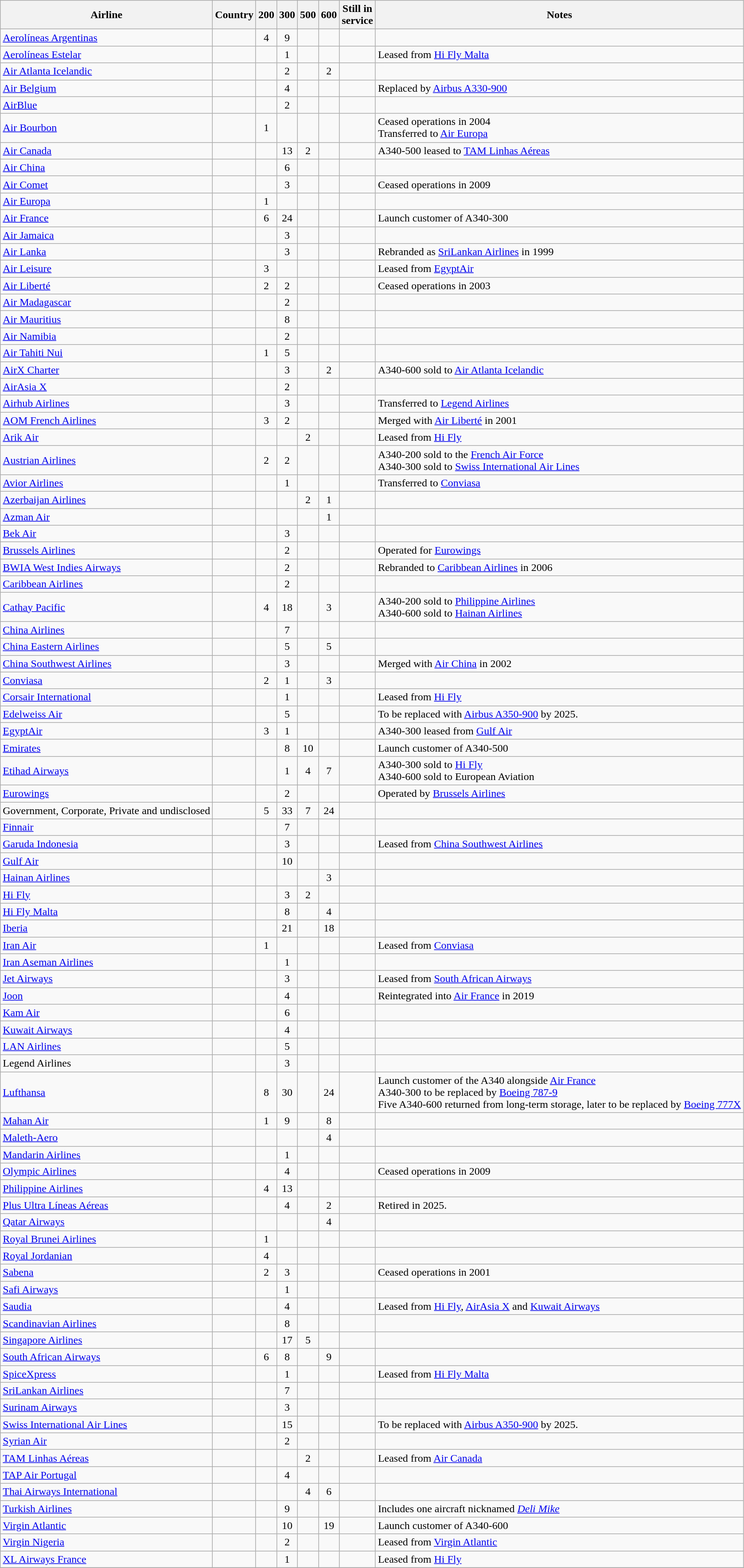<table class="wikitable sortable sticky-header" style=text-align:center;>
<tr>
<th>Airline</th>
<th class="unsortable">Country</th>
<th>200</th>
<th>300</th>
<th>500</th>
<th>600</th>
<th>Still in <br> service</th>
<th>Notes</th>
</tr>
<tr>
<td align=left><a href='#'>Aerolíneas Argentinas</a></td>
<td></td>
<td>4</td>
<td>9</td>
<td></td>
<td></td>
<td></td>
<td></td>
</tr>
<tr>
<td align=left><a href='#'>Aerolíneas Estelar</a></td>
<td></td>
<td></td>
<td>1</td>
<td></td>
<td></td>
<td></td>
<td align=left>Leased from <a href='#'>Hi Fly Malta</a></td>
</tr>
<tr>
<td align=left><a href='#'>Air Atlanta Icelandic</a></td>
<td></td>
<td></td>
<td>2</td>
<td></td>
<td>2</td>
<td></td>
<td></td>
</tr>
<tr>
<td align=left><a href='#'>Air Belgium</a></td>
<td></td>
<td></td>
<td>4</td>
<td></td>
<td></td>
<td></td>
<td align=left>Replaced by <a href='#'>Airbus A330-900</a></td>
</tr>
<tr>
<td align=left><a href='#'>AirBlue</a></td>
<td></td>
<td></td>
<td>2</td>
<td></td>
<td></td>
<td></td>
<td></td>
</tr>
<tr>
<td align=left><a href='#'>Air Bourbon</a></td>
<td></td>
<td>1</td>
<td></td>
<td></td>
<td></td>
<td></td>
<td align=left>Ceased operations in 2004 <br> Transferred to <a href='#'>Air Europa</a></td>
</tr>
<tr>
<td align=left><a href='#'>Air Canada</a></td>
<td></td>
<td></td>
<td>13</td>
<td>2</td>
<td></td>
<td></td>
<td align=left>A340-500 leased to <a href='#'>TAM Linhas Aéreas</a></td>
</tr>
<tr>
<td align=left><a href='#'>Air China</a></td>
<td></td>
<td></td>
<td>6</td>
<td></td>
<td></td>
<td></td>
<td></td>
</tr>
<tr>
<td align=left><a href='#'>Air Comet</a></td>
<td></td>
<td></td>
<td>3</td>
<td></td>
<td></td>
<td></td>
<td align=left>Ceased operations in 2009</td>
</tr>
<tr>
<td align=left><a href='#'>Air Europa</a></td>
<td></td>
<td>1</td>
<td></td>
<td></td>
<td></td>
<td></td>
<td></td>
</tr>
<tr>
<td align=left><a href='#'>Air France</a></td>
<td></td>
<td>6</td>
<td>24</td>
<td></td>
<td></td>
<td></td>
<td align=left>Launch customer of A340-300</td>
</tr>
<tr>
<td align=left><a href='#'>Air Jamaica</a></td>
<td></td>
<td></td>
<td>3</td>
<td></td>
<td></td>
<td></td>
<td></td>
</tr>
<tr>
<td align=left><a href='#'>Air Lanka</a></td>
<td></td>
<td></td>
<td>3</td>
<td></td>
<td></td>
<td></td>
<td align=left>Rebranded as <a href='#'>SriLankan Airlines</a> in 1999</td>
</tr>
<tr>
<td align=left><a href='#'>Air Leisure</a></td>
<td></td>
<td>3</td>
<td></td>
<td></td>
<td></td>
<td></td>
<td align=left>Leased from <a href='#'>EgyptAir</a></td>
</tr>
<tr>
<td align=left><a href='#'>Air Liberté</a></td>
<td></td>
<td>2</td>
<td>2</td>
<td></td>
<td></td>
<td></td>
<td align=left>Ceased operations in 2003</td>
</tr>
<tr>
<td align=left><a href='#'>Air Madagascar</a></td>
<td></td>
<td></td>
<td>2</td>
<td></td>
<td></td>
<td></td>
<td></td>
</tr>
<tr>
<td align=left><a href='#'>Air Mauritius</a></td>
<td></td>
<td></td>
<td>8</td>
<td></td>
<td></td>
<td></td>
<td></td>
</tr>
<tr>
<td align=left><a href='#'>Air Namibia</a></td>
<td></td>
<td></td>
<td>2</td>
<td></td>
<td></td>
<td></td>
<td></td>
</tr>
<tr>
<td align=left><a href='#'>Air Tahiti Nui</a></td>
<td></td>
<td>1</td>
<td>5</td>
<td></td>
<td></td>
<td></td>
<td></td>
</tr>
<tr>
<td align=left><a href='#'>AirX Charter</a></td>
<td></td>
<td></td>
<td>3</td>
<td></td>
<td>2</td>
<td></td>
<td align=left>A340-600 sold to <a href='#'>Air Atlanta Icelandic</a></td>
</tr>
<tr>
<td align=left><a href='#'>AirAsia X</a></td>
<td></td>
<td></td>
<td>2</td>
<td></td>
<td></td>
<td></td>
<td></td>
</tr>
<tr>
<td align=left><a href='#'>Airhub Airlines</a></td>
<td></td>
<td></td>
<td>3</td>
<td></td>
<td></td>
<td></td>
<td align=left>Transferred to <a href='#'>Legend Airlines</a></td>
</tr>
<tr>
<td align=left><a href='#'>AOM French Airlines</a></td>
<td></td>
<td>3</td>
<td>2</td>
<td></td>
<td></td>
<td></td>
<td align=left>Merged with <a href='#'>Air Liberté</a> in 2001</td>
</tr>
<tr>
<td align=left><a href='#'>Arik Air</a></td>
<td></td>
<td></td>
<td></td>
<td>2</td>
<td></td>
<td></td>
<td align=left>Leased from <a href='#'>Hi Fly</a></td>
</tr>
<tr>
<td align=left><a href='#'>Austrian Airlines</a></td>
<td></td>
<td>2</td>
<td>2</td>
<td></td>
<td></td>
<td></td>
<td align=left>A340-200 sold to the <a href='#'>French Air Force</a> <br> A340-300 sold to <a href='#'>Swiss International Air Lines</a></td>
</tr>
<tr>
<td align=left><a href='#'>Avior Airlines</a></td>
<td></td>
<td></td>
<td>1</td>
<td></td>
<td></td>
<td></td>
<td align=left>Transferred to <a href='#'>Conviasa</a></td>
</tr>
<tr>
<td align=left><a href='#'>Azerbaijan Airlines</a></td>
<td></td>
<td></td>
<td></td>
<td>2</td>
<td>1</td>
<td></td>
<td align=left></td>
</tr>
<tr>
<td align=left><a href='#'>Azman Air</a></td>
<td></td>
<td></td>
<td></td>
<td></td>
<td>1</td>
<td></td>
<td></td>
</tr>
<tr>
<td align=left><a href='#'>Bek Air</a></td>
<td></td>
<td></td>
<td>3</td>
<td></td>
<td></td>
<td></td>
<td></td>
</tr>
<tr>
<td align=left><a href='#'>Brussels Airlines</a></td>
<td></td>
<td></td>
<td>2</td>
<td></td>
<td></td>
<td></td>
<td align=left>Operated for <a href='#'>Eurowings</a></td>
</tr>
<tr>
<td align=left><a href='#'>BWIA West Indies Airways</a></td>
<td></td>
<td></td>
<td>2</td>
<td></td>
<td></td>
<td></td>
<td align=left>Rebranded to <a href='#'>Caribbean Airlines</a> in 2006</td>
</tr>
<tr>
<td align=left><a href='#'>Caribbean Airlines</a></td>
<td></td>
<td></td>
<td>2</td>
<td></td>
<td></td>
<td></td>
<td></td>
</tr>
<tr>
<td align=left><a href='#'>Cathay Pacific</a></td>
<td></td>
<td>4</td>
<td>18</td>
<td></td>
<td>3</td>
<td></td>
<td align=left>A340-200 sold to <a href='#'>Philippine Airlines</a> <br> A340-600 sold to <a href='#'>Hainan Airlines</a></td>
</tr>
<tr>
<td align=left><a href='#'>China Airlines</a></td>
<td></td>
<td></td>
<td>7</td>
<td></td>
<td></td>
<td></td>
<td></td>
</tr>
<tr>
<td align=left><a href='#'>China Eastern Airlines</a></td>
<td></td>
<td></td>
<td>5</td>
<td></td>
<td>5</td>
<td></td>
<td></td>
</tr>
<tr>
<td align=left><a href='#'>China Southwest Airlines</a></td>
<td></td>
<td></td>
<td>3</td>
<td></td>
<td></td>
<td></td>
<td align=left>Merged with <a href='#'>Air China</a> in 2002</td>
</tr>
<tr>
<td align=left><a href='#'>Conviasa</a></td>
<td></td>
<td>2</td>
<td>1</td>
<td></td>
<td>3</td>
<td></td>
<td></td>
</tr>
<tr>
<td align=left><a href='#'>Corsair International</a></td>
<td></td>
<td></td>
<td>1</td>
<td></td>
<td></td>
<td></td>
<td align=left>Leased from <a href='#'>Hi Fly</a></td>
</tr>
<tr>
<td align=left><a href='#'>Edelweiss Air</a></td>
<td></td>
<td></td>
<td>5</td>
<td></td>
<td></td>
<td></td>
<td align=left>To be replaced with <a href='#'>Airbus A350-900</a> by 2025.</td>
</tr>
<tr>
<td align=left><a href='#'>EgyptAir</a></td>
<td></td>
<td>3</td>
<td>1</td>
<td></td>
<td></td>
<td></td>
<td align=left>A340-300 leased from <a href='#'>Gulf Air</a></td>
</tr>
<tr>
<td align=left><a href='#'>Emirates</a></td>
<td></td>
<td></td>
<td>8</td>
<td>10</td>
<td></td>
<td></td>
<td align=left>Launch customer of A340-500</td>
</tr>
<tr>
<td align=left><a href='#'>Etihad Airways</a></td>
<td></td>
<td></td>
<td>1</td>
<td>4</td>
<td>7</td>
<td></td>
<td align=left>A340-300 sold to <a href='#'>Hi Fly</a> <br> A340-600 sold to European Aviation</td>
</tr>
<tr>
<td align=left><a href='#'>Eurowings</a></td>
<td></td>
<td></td>
<td>2</td>
<td></td>
<td></td>
<td></td>
<td align=left>Operated by <a href='#'>Brussels Airlines</a></td>
</tr>
<tr>
<td align=left>Government, Corporate, Private and undisclosed</td>
<td></td>
<td>5</td>
<td>33</td>
<td>7</td>
<td>24</td>
<td></td>
<td></td>
</tr>
<tr>
<td align=left><a href='#'>Finnair</a></td>
<td></td>
<td></td>
<td>7</td>
<td></td>
<td></td>
<td></td>
<td></td>
</tr>
<tr>
<td align=left><a href='#'>Garuda Indonesia</a></td>
<td></td>
<td></td>
<td>3</td>
<td></td>
<td></td>
<td></td>
<td align=left>Leased from <a href='#'>China Southwest Airlines</a></td>
</tr>
<tr>
<td align=left><a href='#'>Gulf Air</a></td>
<td></td>
<td></td>
<td>10</td>
<td></td>
<td></td>
<td></td>
<td></td>
</tr>
<tr>
<td align=left><a href='#'>Hainan Airlines</a></td>
<td></td>
<td></td>
<td></td>
<td></td>
<td>3</td>
<td></td>
<td></td>
</tr>
<tr>
<td align=left><a href='#'>Hi Fly</a></td>
<td></td>
<td></td>
<td>3</td>
<td>2</td>
<td></td>
<td></td>
<td></td>
</tr>
<tr>
<td align=left><a href='#'>Hi Fly Malta</a></td>
<td></td>
<td></td>
<td>8</td>
<td></td>
<td>4</td>
<td></td>
<td></td>
</tr>
<tr>
<td align=left><a href='#'>Iberia</a></td>
<td></td>
<td></td>
<td>21</td>
<td></td>
<td>18</td>
<td></td>
<td></td>
</tr>
<tr>
<td align=left><a href='#'>Iran Air</a></td>
<td></td>
<td>1</td>
<td></td>
<td></td>
<td></td>
<td></td>
<td align=left>Leased from <a href='#'>Conviasa</a></td>
</tr>
<tr>
<td align=left><a href='#'>Iran Aseman Airlines</a></td>
<td></td>
<td></td>
<td>1</td>
<td></td>
<td></td>
<td></td>
<td></td>
</tr>
<tr>
<td align=left><a href='#'>Jet Airways</a></td>
<td></td>
<td></td>
<td>3</td>
<td></td>
<td></td>
<td></td>
<td align=left>Leased from <a href='#'>South African Airways</a></td>
</tr>
<tr>
<td align=left><a href='#'>Joon</a></td>
<td></td>
<td></td>
<td>4</td>
<td></td>
<td></td>
<td></td>
<td align=left>Reintegrated into <a href='#'>Air France</a> in 2019</td>
</tr>
<tr>
<td align=left><a href='#'>Kam Air</a></td>
<td></td>
<td></td>
<td>6</td>
<td></td>
<td></td>
<td></td>
<td></td>
</tr>
<tr>
<td align=left><a href='#'>Kuwait Airways</a></td>
<td></td>
<td></td>
<td>4</td>
<td></td>
<td></td>
<td></td>
<td></td>
</tr>
<tr>
<td align=left><a href='#'>LAN Airlines</a></td>
<td></td>
<td></td>
<td>5</td>
<td></td>
<td></td>
<td></td>
<td></td>
</tr>
<tr>
<td align=left>Legend Airlines</td>
<td></td>
<td></td>
<td>3</td>
<td></td>
<td></td>
<td></td>
<td></td>
</tr>
<tr>
<td align=left><a href='#'>Lufthansa</a></td>
<td></td>
<td>8</td>
<td>30</td>
<td></td>
<td>24</td>
<td></td>
<td align=left>Launch customer of the A340 alongside <a href='#'>Air France</a> <br> A340-300 to be replaced by <a href='#'>Boeing 787-9</a><br>Five A340-600 returned from long-term storage, later to be replaced by <a href='#'>Boeing 777X</a></td>
</tr>
<tr>
<td align=left><a href='#'>Mahan Air</a></td>
<td></td>
<td>1</td>
<td>9</td>
<td></td>
<td>8</td>
<td></td>
<td></td>
</tr>
<tr>
<td align=left><a href='#'>Maleth-Aero</a></td>
<td></td>
<td></td>
<td></td>
<td></td>
<td>4</td>
<td></td>
<td></td>
</tr>
<tr>
<td align=left><a href='#'>Mandarin Airlines</a></td>
<td></td>
<td></td>
<td>1</td>
<td></td>
<td></td>
<td></td>
<td></td>
</tr>
<tr>
<td align=left><a href='#'>Olympic Airlines</a></td>
<td></td>
<td></td>
<td>4</td>
<td></td>
<td></td>
<td></td>
<td align=left>Ceased operations in 2009</td>
</tr>
<tr>
<td align=left><a href='#'>Philippine Airlines</a></td>
<td></td>
<td>4</td>
<td>13</td>
<td></td>
<td></td>
<td></td>
<td></td>
</tr>
<tr>
<td align=left><a href='#'>Plus Ultra Líneas Aéreas</a></td>
<td></td>
<td></td>
<td>4</td>
<td></td>
<td>2</td>
<td></td>
<td align=left>Retired in 2025.</td>
</tr>
<tr>
<td align=left><a href='#'>Qatar Airways</a></td>
<td></td>
<td></td>
<td></td>
<td></td>
<td>4</td>
<td></td>
<td></td>
</tr>
<tr>
<td align=left><a href='#'>Royal Brunei Airlines</a></td>
<td></td>
<td>1</td>
<td></td>
<td></td>
<td></td>
<td></td>
<td></td>
</tr>
<tr>
<td align=left><a href='#'>Royal Jordanian</a></td>
<td></td>
<td>4</td>
<td></td>
<td></td>
<td></td>
<td></td>
<td></td>
</tr>
<tr>
<td align=left><a href='#'>Sabena</a></td>
<td></td>
<td>2</td>
<td>3</td>
<td></td>
<td></td>
<td></td>
<td align=left>Ceased operations in 2001</td>
</tr>
<tr>
<td align=left><a href='#'>Safi Airways</a></td>
<td></td>
<td></td>
<td>1</td>
<td></td>
<td></td>
<td></td>
<td></td>
</tr>
<tr>
<td align=left><a href='#'>Saudia</a></td>
<td></td>
<td></td>
<td>4</td>
<td></td>
<td></td>
<td></td>
<td align=left>Leased from <a href='#'>Hi Fly</a>, <a href='#'>AirAsia X</a> and <a href='#'>Kuwait Airways</a></td>
</tr>
<tr>
<td align=left><a href='#'>Scandinavian Airlines</a></td>
<td></td>
<td></td>
<td>8</td>
<td></td>
<td></td>
<td></td>
<td></td>
</tr>
<tr>
<td align=left><a href='#'>Singapore Airlines</a></td>
<td></td>
<td></td>
<td>17</td>
<td>5</td>
<td></td>
<td></td>
<td></td>
</tr>
<tr>
<td align=left><a href='#'>South African Airways</a></td>
<td></td>
<td>6</td>
<td>8</td>
<td></td>
<td>9</td>
<td></td>
<td></td>
</tr>
<tr>
<td align=left><a href='#'>SpiceXpress</a></td>
<td></td>
<td></td>
<td>1</td>
<td></td>
<td></td>
<td></td>
<td align=left>Leased from <a href='#'>Hi Fly Malta</a></td>
</tr>
<tr>
<td align=left><a href='#'>SriLankan Airlines</a></td>
<td></td>
<td></td>
<td>7</td>
<td></td>
<td></td>
<td></td>
<td></td>
</tr>
<tr>
<td align=left><a href='#'>Surinam Airways</a></td>
<td></td>
<td></td>
<td>3</td>
<td></td>
<td></td>
<td></td>
<td></td>
</tr>
<tr>
<td align=left><a href='#'>Swiss International Air Lines</a></td>
<td></td>
<td></td>
<td>15</td>
<td></td>
<td></td>
<td></td>
<td align=left>To be replaced with <a href='#'>Airbus A350-900</a> by 2025.</td>
</tr>
<tr>
<td align=left><a href='#'>Syrian Air</a></td>
<td></td>
<td></td>
<td>2</td>
<td></td>
<td></td>
<td></td>
<td></td>
</tr>
<tr>
<td align=left><a href='#'>TAM Linhas Aéreas</a></td>
<td></td>
<td></td>
<td></td>
<td>2</td>
<td></td>
<td></td>
<td align=left>Leased from <a href='#'>Air Canada</a></td>
</tr>
<tr>
<td align=left><a href='#'>TAP Air Portugal</a></td>
<td></td>
<td></td>
<td>4</td>
<td></td>
<td></td>
<td></td>
<td></td>
</tr>
<tr>
<td align=left><a href='#'>Thai Airways International</a></td>
<td></td>
<td></td>
<td></td>
<td>4</td>
<td>6</td>
<td></td>
<td></td>
</tr>
<tr>
<td align=left><a href='#'>Turkish Airlines</a></td>
<td></td>
<td></td>
<td>9</td>
<td></td>
<td></td>
<td></td>
<td align=left>Includes one aircraft nicknamed <em><a href='#'>Deli Mike</a></em></td>
</tr>
<tr>
<td align=left><a href='#'>Virgin Atlantic</a></td>
<td></td>
<td></td>
<td>10</td>
<td></td>
<td>19</td>
<td></td>
<td align=left>Launch customer of A340-600</td>
</tr>
<tr>
<td align=left><a href='#'>Virgin Nigeria</a></td>
<td></td>
<td></td>
<td>2</td>
<td></td>
<td></td>
<td></td>
<td align=left>Leased from <a href='#'>Virgin Atlantic</a></td>
</tr>
<tr>
<td align=left><a href='#'>XL Airways France</a></td>
<td></td>
<td></td>
<td>1</td>
<td></td>
<td></td>
<td></td>
<td align=left>Leased from <a href='#'>Hi Fly</a></td>
</tr>
<tr>
</tr>
</table>
